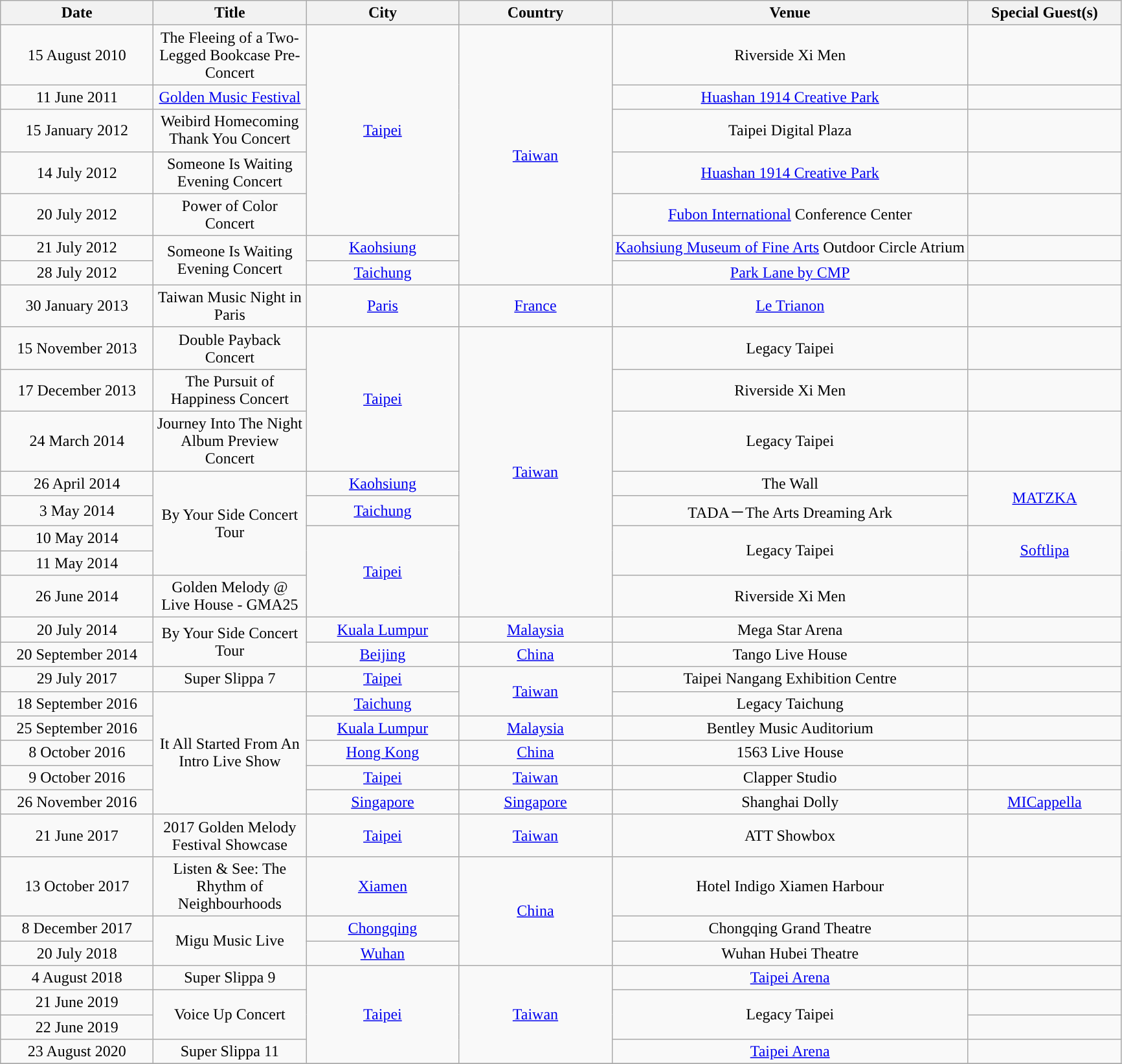<table class="wikitable" style="text-align:center;">
<tr>
<th width="150px">Date</th>
<th width="150px">Title</th>
<th width="150px">City</th>
<th width="150px">Country</th>
<th>Venue</th>
<th width="150px">Special Guest(s)</th>
</tr>
<tr>
<td>15 August 2010</td>
<td>The Fleeing of a Two-Legged Bookcase Pre-Concert</td>
<td rowspan="5"><a href='#'>Taipei</a></td>
<td rowspan="7"><a href='#'>Taiwan</a></td>
<td>Riverside Xi Men</td>
<td></td>
</tr>
<tr>
<td>11 June 2011</td>
<td><a href='#'>Golden Music Festival</a></td>
<td><a href='#'>Huashan 1914 Creative Park</a></td>
<td></td>
</tr>
<tr>
<td>15 January 2012</td>
<td>Weibird Homecoming Thank You Concert</td>
<td>Taipei Digital Plaza</td>
<td></td>
</tr>
<tr>
<td>14 July 2012</td>
<td>Someone Is Waiting Evening Concert</td>
<td><a href='#'>Huashan 1914 Creative Park</a></td>
<td></td>
</tr>
<tr>
<td>20 July 2012</td>
<td>Power of Color Concert</td>
<td><a href='#'>Fubon International</a> Conference Center</td>
<td></td>
</tr>
<tr>
<td>21 July 2012</td>
<td rowspan="2">Someone Is Waiting Evening Concert</td>
<td><a href='#'>Kaohsiung</a></td>
<td><a href='#'>Kaohsiung Museum of Fine Arts</a> Outdoor Circle Atrium</td>
<td></td>
</tr>
<tr>
<td>28 July 2012</td>
<td><a href='#'>Taichung</a></td>
<td><a href='#'>Park Lane by CMP</a></td>
<td></td>
</tr>
<tr>
<td>30 January 2013</td>
<td>Taiwan Music Night in Paris</td>
<td><a href='#'>Paris</a></td>
<td><a href='#'>France</a></td>
<td><a href='#'>Le Trianon</a></td>
<td></td>
</tr>
<tr>
<td>15 November 2013</td>
<td>Double Payback Concert</td>
<td rowspan="3"><a href='#'>Taipei</a></td>
<td rowspan="8"><a href='#'>Taiwan</a></td>
<td>Legacy Taipei</td>
<td></td>
</tr>
<tr>
<td>17 December 2013</td>
<td>The Pursuit of Happiness Concert</td>
<td>Riverside Xi Men</td>
<td></td>
</tr>
<tr>
<td>24 March 2014</td>
<td>Journey Into The Night Album Preview Concert</td>
<td>Legacy Taipei</td>
<td></td>
</tr>
<tr>
<td>26 April 2014</td>
<td rowspan="4“">By Your Side Concert Tour</td>
<td><a href='#'>Kaohsiung</a></td>
<td>The Wall</td>
<td rowspan="2"><a href='#'>MATZKA</a></td>
</tr>
<tr>
<td>3 May 2014</td>
<td><a href='#'>Taichung</a></td>
<td>TADA－The Arts Dreaming Ark</td>
</tr>
<tr>
<td>10 May 2014</td>
<td rowspan="3"><a href='#'>Taipei</a></td>
<td rowspan="2">Legacy Taipei</td>
<td rowspan="2"><a href='#'>Softlipa</a></td>
</tr>
<tr>
<td>11 May 2014</td>
</tr>
<tr>
<td>26 June 2014</td>
<td>Golden Melody @ Live House - GMA25</td>
<td>Riverside Xi Men</td>
<td></td>
</tr>
<tr>
<td>20 July 2014</td>
<td rowspan="2“">By Your Side Concert Tour</td>
<td><a href='#'>Kuala Lumpur</a></td>
<td><a href='#'>Malaysia</a></td>
<td>Mega Star Arena</td>
<td></td>
</tr>
<tr>
<td>20 September 2014</td>
<td><a href='#'>Beijing</a></td>
<td><a href='#'>China</a></td>
<td>Tango Live House</td>
<td></td>
</tr>
<tr>
<td>29 July 2017</td>
<td>Super Slippa 7</td>
<td><a href='#'>Taipei</a></td>
<td rowspan="2“"><a href='#'>Taiwan</a></td>
<td>Taipei Nangang Exhibition Centre</td>
<td></td>
</tr>
<tr>
<td>18 September 2016</td>
<td rowspan="5“">It All Started From An Intro Live Show</td>
<td><a href='#'>Taichung</a></td>
<td>Legacy Taichung</td>
<td></td>
</tr>
<tr>
<td>25 September 2016</td>
<td><a href='#'>Kuala Lumpur</a></td>
<td><a href='#'>Malaysia</a></td>
<td>Bentley Music Auditorium</td>
<td></td>
</tr>
<tr>
<td>8 October 2016</td>
<td><a href='#'>Hong Kong</a></td>
<td><a href='#'>China</a></td>
<td>1563 Live House</td>
<td></td>
</tr>
<tr>
<td>9 October 2016</td>
<td><a href='#'>Taipei</a></td>
<td><a href='#'>Taiwan</a></td>
<td>Clapper Studio</td>
<td></td>
</tr>
<tr>
<td>26 November 2016</td>
<td><a href='#'>Singapore</a></td>
<td><a href='#'>Singapore</a></td>
<td>Shanghai Dolly</td>
<td><a href='#'>MICappella</a></td>
</tr>
<tr>
<td>21 June 2017</td>
<td>2017 Golden Melody Festival Showcase</td>
<td><a href='#'>Taipei</a></td>
<td><a href='#'>Taiwan</a></td>
<td>ATT Showbox</td>
<td></td>
</tr>
<tr>
<td>13 October 2017</td>
<td>Listen & See: The Rhythm of Neighbourhoods</td>
<td><a href='#'>Xiamen</a></td>
<td rowspan="3“"><a href='#'>China</a></td>
<td>Hotel Indigo Xiamen Harbour</td>
<td></td>
</tr>
<tr>
<td>8 December 2017</td>
<td rowspan="2“">Migu Music Live</td>
<td><a href='#'>Chongqing</a></td>
<td>Chongqing Grand Theatre</td>
<td></td>
</tr>
<tr>
<td>20 July 2018</td>
<td><a href='#'>Wuhan</a></td>
<td>Wuhan Hubei Theatre</td>
<td></td>
</tr>
<tr>
<td>4 August 2018</td>
<td>Super Slippa 9</td>
<td rowspan="4"><a href='#'>Taipei</a></td>
<td rowspan="4"><a href='#'>Taiwan</a></td>
<td><a href='#'>Taipei Arena</a></td>
<td></td>
</tr>
<tr>
<td>21 June 2019</td>
<td rowspan="2“">Voice Up Concert</td>
<td rowspan="2“">Legacy Taipei</td>
<td></td>
</tr>
<tr>
<td>22 June 2019</td>
<td></td>
</tr>
<tr>
<td>23 August 2020</td>
<td>Super Slippa 11</td>
<td><a href='#'>Taipei Arena</a></td>
<td></td>
</tr>
<tr>
</tr>
</table>
